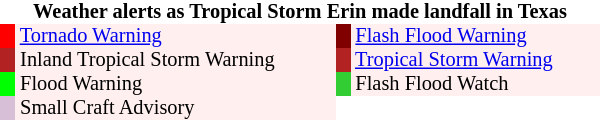<table class="toccolours" cellpadding="0" cellspacing="0" style="float:right; clear:right; font-size:85%; width:400px; margin:0 0 1em 1em;">
<tr bgcolor="FFFFFF">
<th colspan="4" align="center">Weather alerts as Tropical Storm Erin made landfall in Texas</th>
</tr>
<tr>
<td colspan="4"></td>
</tr>
<tr bgcolor=#FFEFEF>
<td style="width:10px; height:10px; background:#FF0000;"></td>
<td> <a href='#'>Tornado Warning</a></td>
<td style="width:10px; height:5px; background:#800000;"></td>
<td> <a href='#'>Flash Flood Warning</a></td>
</tr>
<tr bgcolor=#FFEFEF>
<td style="width:10px; height:5px; background:#B22222;"></td>
<td> Inland Tropical Storm Warning</td>
<td style="width:10px; height:5px; background:#B22222;"></td>
<td> <a href='#'>Tropical Storm Warning</a></td>
</tr>
<tr bgcolor=#FFEFEF>
<td style="width:10px; height:5px; background:#00FF00;"></td>
<td> Flood Warning</td>
<td style="width:10px; height:5px; background:#32CD32;"></td>
<td> Flash Flood Watch</td>
</tr>
<tr bgcolor=#FFEFEF>
<td style="width:10px; height:5px; background:#D8BFD8;"></td>
<td> Small Craft Advisory</td>
</tr>
</table>
